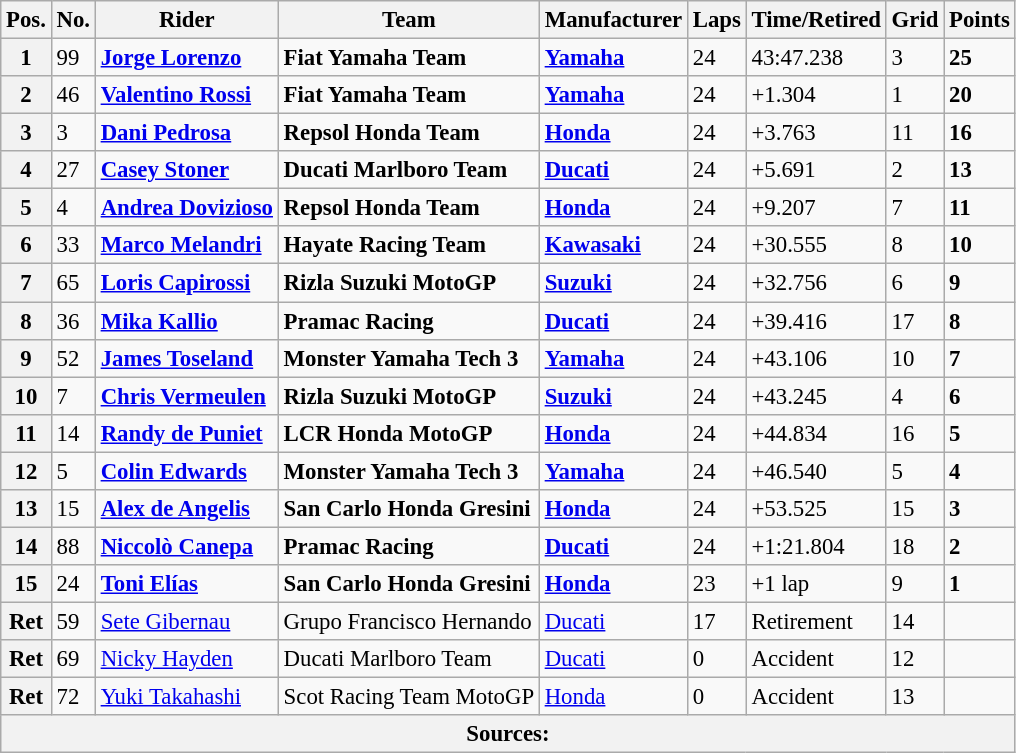<table class="wikitable" style="font-size: 95%;">
<tr>
<th>Pos.</th>
<th>No.</th>
<th>Rider</th>
<th>Team</th>
<th>Manufacturer</th>
<th>Laps</th>
<th>Time/Retired</th>
<th>Grid</th>
<th>Points</th>
</tr>
<tr>
<th>1</th>
<td>99</td>
<td> <strong><a href='#'>Jorge Lorenzo</a></strong></td>
<td><strong>Fiat Yamaha Team</strong></td>
<td><strong><a href='#'>Yamaha</a></strong></td>
<td>24</td>
<td>43:47.238</td>
<td>3</td>
<td><strong>25</strong></td>
</tr>
<tr>
<th>2</th>
<td>46</td>
<td> <strong><a href='#'>Valentino Rossi</a></strong></td>
<td><strong>Fiat Yamaha Team</strong></td>
<td><strong><a href='#'>Yamaha</a></strong></td>
<td>24</td>
<td>+1.304</td>
<td>1</td>
<td><strong>20</strong></td>
</tr>
<tr>
<th>3</th>
<td>3</td>
<td> <strong><a href='#'>Dani Pedrosa</a></strong></td>
<td><strong>Repsol Honda Team</strong></td>
<td><strong><a href='#'>Honda</a></strong></td>
<td>24</td>
<td>+3.763</td>
<td>11</td>
<td><strong>16</strong></td>
</tr>
<tr>
<th>4</th>
<td>27</td>
<td> <strong><a href='#'>Casey Stoner</a></strong></td>
<td><strong>Ducati Marlboro Team</strong></td>
<td><strong><a href='#'>Ducati</a></strong></td>
<td>24</td>
<td>+5.691</td>
<td>2</td>
<td><strong>13</strong></td>
</tr>
<tr>
<th>5</th>
<td>4</td>
<td> <strong><a href='#'>Andrea Dovizioso</a></strong></td>
<td><strong>Repsol Honda Team</strong></td>
<td><strong><a href='#'>Honda</a></strong></td>
<td>24</td>
<td>+9.207</td>
<td>7</td>
<td><strong>11</strong></td>
</tr>
<tr>
<th>6</th>
<td>33</td>
<td> <strong><a href='#'>Marco Melandri</a></strong></td>
<td><strong>Hayate Racing Team</strong></td>
<td><strong><a href='#'>Kawasaki</a></strong></td>
<td>24</td>
<td>+30.555</td>
<td>8</td>
<td><strong>10</strong></td>
</tr>
<tr>
<th>7</th>
<td>65</td>
<td> <strong><a href='#'>Loris Capirossi</a></strong></td>
<td><strong>Rizla Suzuki MotoGP</strong></td>
<td><strong><a href='#'>Suzuki</a></strong></td>
<td>24</td>
<td>+32.756</td>
<td>6</td>
<td><strong>9</strong></td>
</tr>
<tr>
<th>8</th>
<td>36</td>
<td> <strong><a href='#'>Mika Kallio</a></strong></td>
<td><strong>Pramac Racing</strong></td>
<td><strong><a href='#'>Ducati</a></strong></td>
<td>24</td>
<td>+39.416</td>
<td>17</td>
<td><strong>8</strong></td>
</tr>
<tr>
<th>9</th>
<td>52</td>
<td> <strong><a href='#'>James Toseland</a></strong></td>
<td><strong>Monster Yamaha Tech 3</strong></td>
<td><strong><a href='#'>Yamaha</a></strong></td>
<td>24</td>
<td>+43.106</td>
<td>10</td>
<td><strong>7</strong></td>
</tr>
<tr>
<th>10</th>
<td>7</td>
<td> <strong><a href='#'>Chris Vermeulen</a></strong></td>
<td><strong>Rizla Suzuki MotoGP</strong></td>
<td><strong><a href='#'>Suzuki</a></strong></td>
<td>24</td>
<td>+43.245</td>
<td>4</td>
<td><strong>6</strong></td>
</tr>
<tr>
<th>11</th>
<td>14</td>
<td> <strong><a href='#'>Randy de Puniet</a></strong></td>
<td><strong>LCR Honda MotoGP</strong></td>
<td><strong><a href='#'>Honda</a></strong></td>
<td>24</td>
<td>+44.834</td>
<td>16</td>
<td><strong>5</strong></td>
</tr>
<tr>
<th>12</th>
<td>5</td>
<td> <strong><a href='#'>Colin Edwards</a></strong></td>
<td><strong>Monster Yamaha Tech 3</strong></td>
<td><strong><a href='#'>Yamaha</a></strong></td>
<td>24</td>
<td>+46.540</td>
<td>5</td>
<td><strong>4</strong></td>
</tr>
<tr>
<th>13</th>
<td>15</td>
<td> <strong><a href='#'>Alex de Angelis</a></strong></td>
<td><strong>San Carlo Honda Gresini</strong></td>
<td><strong><a href='#'>Honda</a></strong></td>
<td>24</td>
<td>+53.525</td>
<td>15</td>
<td><strong>3</strong></td>
</tr>
<tr>
<th>14</th>
<td>88</td>
<td> <strong><a href='#'>Niccolò Canepa</a></strong></td>
<td><strong>Pramac Racing</strong></td>
<td><strong><a href='#'>Ducati</a></strong></td>
<td>24</td>
<td>+1:21.804</td>
<td>18</td>
<td><strong>2</strong></td>
</tr>
<tr>
<th>15</th>
<td>24</td>
<td> <strong><a href='#'>Toni Elías</a></strong></td>
<td><strong>San Carlo Honda Gresini</strong></td>
<td><strong><a href='#'>Honda</a></strong></td>
<td>23</td>
<td>+1 lap</td>
<td>9</td>
<td><strong>1</strong></td>
</tr>
<tr>
<th>Ret</th>
<td>59</td>
<td> <a href='#'>Sete Gibernau</a></td>
<td>Grupo Francisco Hernando</td>
<td><a href='#'>Ducati</a></td>
<td>17</td>
<td>Retirement</td>
<td>14</td>
<td></td>
</tr>
<tr>
<th>Ret</th>
<td>69</td>
<td> <a href='#'>Nicky Hayden</a></td>
<td>Ducati Marlboro Team</td>
<td><a href='#'>Ducati</a></td>
<td>0</td>
<td>Accident</td>
<td>12</td>
<td></td>
</tr>
<tr>
<th>Ret</th>
<td>72</td>
<td> <a href='#'>Yuki Takahashi</a></td>
<td>Scot Racing Team MotoGP</td>
<td><a href='#'>Honda</a></td>
<td>0</td>
<td>Accident</td>
<td>13</td>
<td></td>
</tr>
<tr>
<th colspan=9>Sources: </th>
</tr>
</table>
